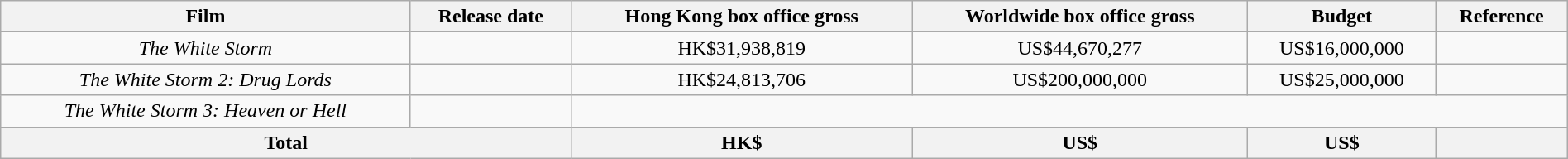<table class="wikitable" style="text-align:center" width=100%>
<tr>
<th>Film</th>
<th>Release date</th>
<th>Hong Kong box office gross</th>
<th>Worldwide box office gross</th>
<th>Budget</th>
<th>Reference</th>
</tr>
<tr>
<td><em>The White Storm</em></td>
<td></td>
<td>HK$31,938,819</td>
<td>US$44,670,277</td>
<td>US$16,000,000</td>
<td></td>
</tr>
<tr>
<td><em>The White Storm 2: Drug Lords</em></td>
<td></td>
<td>HK$24,813,706</td>
<td>US$200,000,000</td>
<td>US$25,000,000</td>
<td></td>
</tr>
<tr>
<td><em>The White Storm 3: Heaven or Hell</em></td>
<td></td>
<td colspan="4"></td>
</tr>
<tr>
<th colspan="2">Total</th>
<th>HK$</th>
<th>US$</th>
<th>US$</th>
<th></th>
</tr>
</table>
